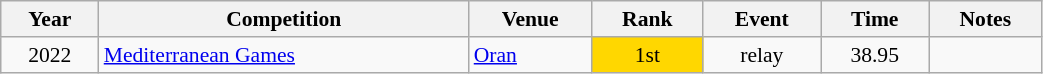<table class="wikitable sortable" width=55% style="font-size:90%; text-align:center;">
<tr>
<th>Year</th>
<th>Competition</th>
<th>Venue</th>
<th>Rank</th>
<th>Event</th>
<th>Time</th>
<th>Notes</th>
</tr>
<tr>
<td rowspan=1>2022</td>
<td rowspan=1 align=left><a href='#'>Mediterranean Games</a></td>
<td rowspan=1 align=left> <a href='#'>Oran</a></td>
<td bgcolor=gold>1st</td>
<td> relay</td>
<td>38.95</td>
<td></td>
</tr>
</table>
